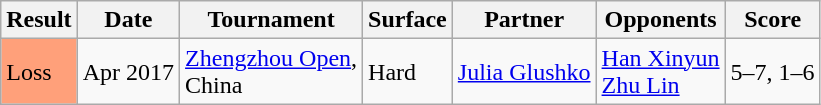<table class="sortable wikitable">
<tr>
<th>Result</th>
<th>Date</th>
<th>Tournament</th>
<th>Surface</th>
<th>Partner</th>
<th>Opponents</th>
<th class="unsortable">Score</th>
</tr>
<tr>
<td style="background:#ffa07a;">Loss</td>
<td>Apr 2017</td>
<td><a href='#'>Zhengzhou Open</a>, <br>China</td>
<td>Hard</td>
<td> <a href='#'>Julia Glushko</a></td>
<td> <a href='#'>Han Xinyun</a> <br>  <a href='#'>Zhu Lin</a></td>
<td>5–7, 1–6</td>
</tr>
</table>
